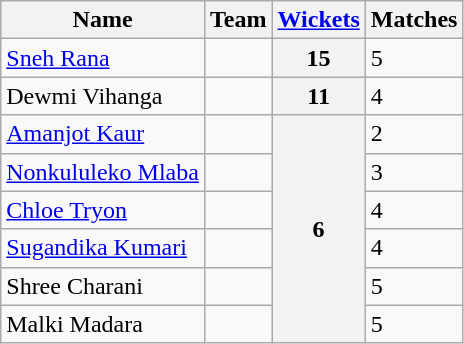<table class="wikitable">
<tr>
<th>Name</th>
<th>Team</th>
<th><a href='#'>Wickets</a></th>
<th>Matches</th>
</tr>
<tr>
<td><a href='#'>Sneh Rana</a></td>
<td></td>
<th>15</th>
<td>5</td>
</tr>
<tr>
<td>Dewmi Vihanga</td>
<td></td>
<th>11</th>
<td>4</td>
</tr>
<tr>
<td><a href='#'>Amanjot Kaur</a></td>
<td></td>
<th rowspan="6">6</th>
<td>2</td>
</tr>
<tr>
<td><a href='#'>Nonkululeko Mlaba</a></td>
<td></td>
<td>3</td>
</tr>
<tr>
<td><a href='#'>Chloe Tryon</a></td>
<td></td>
<td>4</td>
</tr>
<tr>
<td><a href='#'>Sugandika Kumari</a></td>
<td></td>
<td>4</td>
</tr>
<tr>
<td>Shree Charani</td>
<td></td>
<td>5</td>
</tr>
<tr>
<td>Malki Madara</td>
<td></td>
<td>5</td>
</tr>
</table>
